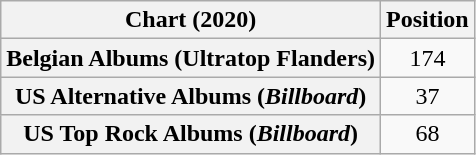<table class="wikitable sortable plainrowheaders" style="text-align:center">
<tr>
<th scope="column">Chart (2020)</th>
<th scope="column">Position</th>
</tr>
<tr>
<th scope="row">Belgian Albums (Ultratop Flanders)</th>
<td>174</td>
</tr>
<tr>
<th scope="row">US Alternative Albums (<em>Billboard</em>)</th>
<td>37</td>
</tr>
<tr>
<th scope="row">US Top Rock Albums (<em>Billboard</em>)</th>
<td>68</td>
</tr>
</table>
